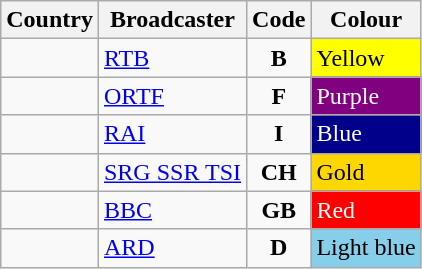<table class="wikitable sortable">
<tr>
<th>Country</th>
<th>Broadcaster</th>
<th>Code</th>
<th>Colour</th>
</tr>
<tr>
<td></td>
<td><a href='#'>RTB</a></td>
<td align="center"><strong>B</strong></td>
<td style="background:yellow">Yellow</td>
</tr>
<tr>
<td></td>
<td><a href='#'>ORTF</a></td>
<td align="center"><strong>F</strong></td>
<td style="background:purple; color: white">Purple</td>
</tr>
<tr>
<td></td>
<td><a href='#'>RAI</a></td>
<td align="center"><strong>I</strong></td>
<td style="background:darkblue; color: white">Blue</td>
</tr>
<tr>
<td></td>
<td><a href='#'>SRG SSR TSI</a></td>
<td align="center"><strong>CH</strong></td>
<td style="background:gold">Gold</td>
</tr>
<tr>
<td></td>
<td><a href='#'>BBC</a></td>
<td align="center"><strong>GB</strong></td>
<td style="background:red; color: white">Red</td>
</tr>
<tr>
<td></td>
<td><a href='#'>ARD</a></td>
<td align="center"><strong>D</strong></td>
<td style="background:skyblue">Light blue</td>
</tr>
</table>
